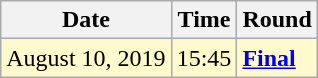<table class="wikitable">
<tr>
<th>Date</th>
<th>Time</th>
<th>Round</th>
</tr>
<tr style=background:lemonchiffon>
<td>August 10, 2019</td>
<td>15:45</td>
<td><strong><a href='#'>Final</a></strong></td>
</tr>
</table>
